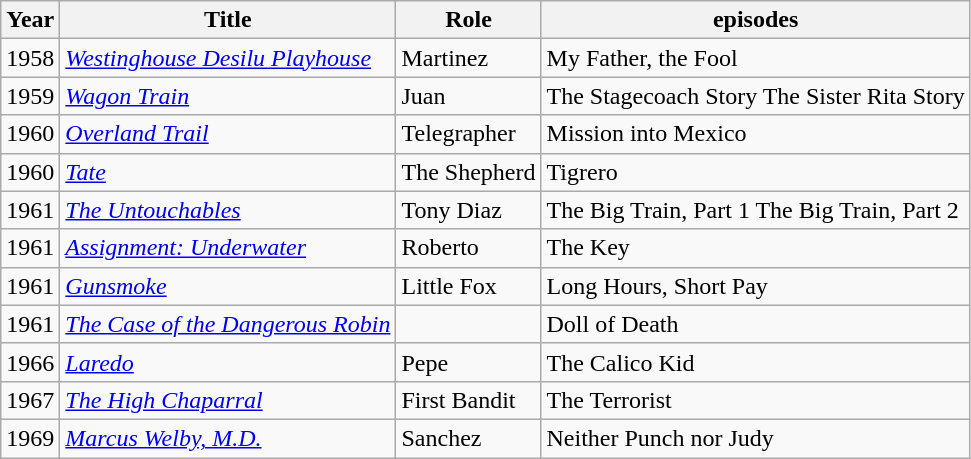<table class="wikitable sortable">
<tr>
<th>Year</th>
<th>Title</th>
<th>Role</th>
<th class="unsortable">episodes</th>
</tr>
<tr>
<td>1958</td>
<td><em><a href='#'>Westinghouse Desilu Playhouse</a></em></td>
<td>Martinez</td>
<td>My Father, the Fool</td>
</tr>
<tr>
<td>1959</td>
<td><em><a href='#'>Wagon Train</a></em></td>
<td>Juan</td>
<td>The Stagecoach Story  The Sister Rita Story</td>
</tr>
<tr>
<td>1960</td>
<td><em><a href='#'>Overland Trail</a></em></td>
<td>Telegrapher</td>
<td>Mission into Mexico</td>
</tr>
<tr>
<td>1960</td>
<td><em><a href='#'>Tate</a></em></td>
<td>The Shepherd</td>
<td>Tigrero</td>
</tr>
<tr>
<td>1961</td>
<td><em><a href='#'>The Untouchables</a></em></td>
<td>Tony Diaz</td>
<td>The Big Train, Part 1  The Big Train, Part 2</td>
</tr>
<tr>
<td>1961</td>
<td><em> <a href='#'>Assignment: Underwater</a> </em></td>
<td>Roberto</td>
<td>The Key</td>
</tr>
<tr>
<td>1961</td>
<td><em><a href='#'>Gunsmoke</a> </em></td>
<td>Little Fox</td>
<td>Long Hours, Short Pay</td>
</tr>
<tr>
<td>1961</td>
<td><em><a href='#'>The Case of the Dangerous Robin</a></em></td>
<td></td>
<td>Doll of Death</td>
</tr>
<tr>
<td>1966</td>
<td><em><a href='#'>Laredo</a></em></td>
<td>Pepe</td>
<td>The Calico Kid</td>
</tr>
<tr>
<td>1967</td>
<td><em><a href='#'>The High Chaparral</a></em></td>
<td>First Bandit</td>
<td>The Terrorist</td>
</tr>
<tr>
<td>1969</td>
<td><em><a href='#'>Marcus Welby, M.D.</a></em></td>
<td>Sanchez</td>
<td>Neither Punch nor Judy</td>
</tr>
</table>
